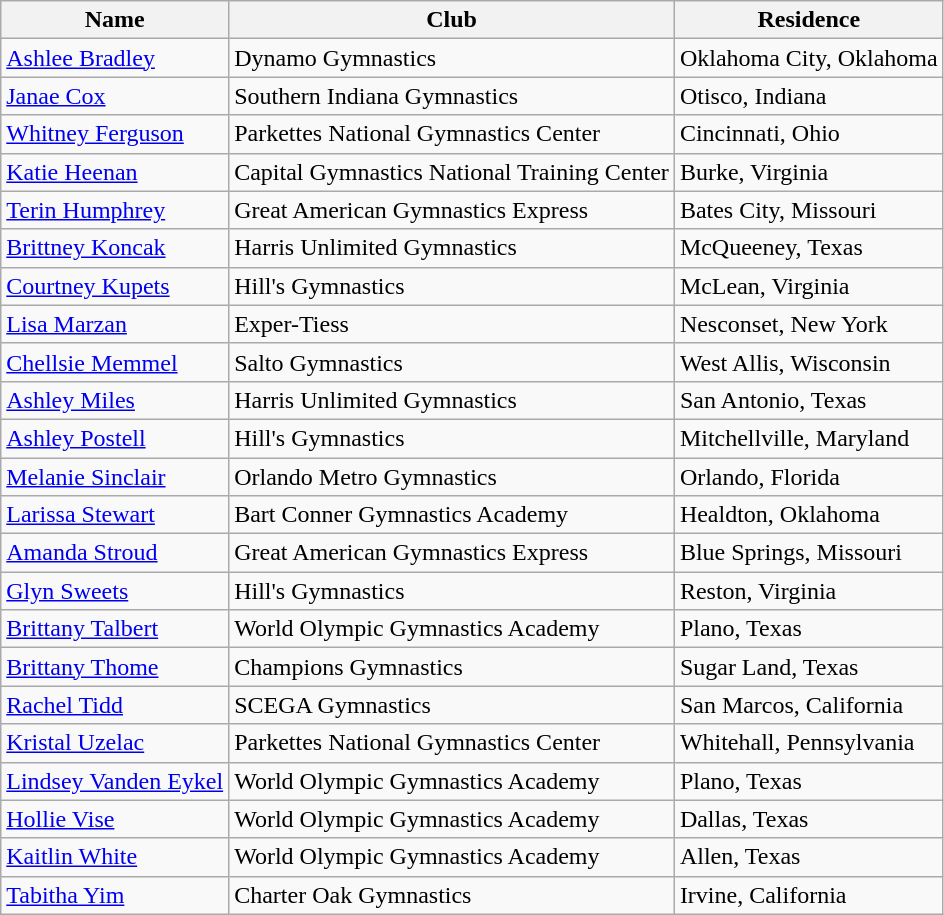<table class="wikitable">
<tr>
<th>Name</th>
<th>Club</th>
<th>Residence</th>
</tr>
<tr>
<td><a href='#'>Ashlee Bradley</a></td>
<td>Dynamo Gymnastics</td>
<td>Oklahoma City, Oklahoma</td>
</tr>
<tr>
<td><a href='#'>Janae Cox</a></td>
<td>Southern Indiana Gymnastics</td>
<td>Otisco, Indiana</td>
</tr>
<tr>
<td><a href='#'>Whitney Ferguson</a></td>
<td>Parkettes National Gymnastics Center</td>
<td>Cincinnati, Ohio</td>
</tr>
<tr>
<td><a href='#'>Katie Heenan</a></td>
<td>Capital Gymnastics National Training Center</td>
<td>Burke, Virginia</td>
</tr>
<tr>
<td><a href='#'>Terin Humphrey</a></td>
<td>Great American Gymnastics Express</td>
<td>Bates City, Missouri</td>
</tr>
<tr>
<td><a href='#'>Brittney Koncak</a></td>
<td>Harris Unlimited Gymnastics</td>
<td>McQueeney, Texas</td>
</tr>
<tr>
<td><a href='#'>Courtney Kupets</a></td>
<td>Hill's Gymnastics</td>
<td>McLean, Virginia</td>
</tr>
<tr>
<td><a href='#'>Lisa Marzan</a></td>
<td>Exper-Tiess</td>
<td>Nesconset, New York</td>
</tr>
<tr>
<td><a href='#'>Chellsie Memmel</a></td>
<td>Salto Gymnastics</td>
<td>West Allis, Wisconsin</td>
</tr>
<tr>
<td><a href='#'>Ashley Miles</a></td>
<td>Harris Unlimited Gymnastics</td>
<td>San Antonio, Texas</td>
</tr>
<tr>
<td><a href='#'>Ashley Postell</a></td>
<td>Hill's Gymnastics</td>
<td>Mitchellville, Maryland</td>
</tr>
<tr>
<td><a href='#'>Melanie Sinclair</a></td>
<td>Orlando Metro Gymnastics</td>
<td>Orlando, Florida</td>
</tr>
<tr>
<td><a href='#'>Larissa Stewart</a></td>
<td>Bart Conner Gymnastics Academy</td>
<td>Healdton, Oklahoma</td>
</tr>
<tr>
<td><a href='#'>Amanda Stroud</a></td>
<td>Great American Gymnastics Express</td>
<td>Blue Springs, Missouri</td>
</tr>
<tr>
<td><a href='#'>Glyn Sweets</a></td>
<td>Hill's Gymnastics</td>
<td>Reston, Virginia</td>
</tr>
<tr>
<td><a href='#'>Brittany Talbert</a></td>
<td>World Olympic Gymnastics Academy</td>
<td>Plano, Texas</td>
</tr>
<tr>
<td><a href='#'>Brittany Thome</a></td>
<td>Champions Gymnastics</td>
<td>Sugar Land, Texas</td>
</tr>
<tr>
<td><a href='#'>Rachel Tidd</a></td>
<td>SCEGA Gymnastics</td>
<td>San Marcos, California</td>
</tr>
<tr>
<td><a href='#'>Kristal Uzelac</a></td>
<td>Parkettes National Gymnastics Center</td>
<td>Whitehall, Pennsylvania</td>
</tr>
<tr>
<td><a href='#'>Lindsey Vanden Eykel</a></td>
<td>World Olympic Gymnastics Academy</td>
<td>Plano, Texas</td>
</tr>
<tr>
<td><a href='#'>Hollie Vise</a></td>
<td>World Olympic Gymnastics Academy</td>
<td>Dallas, Texas</td>
</tr>
<tr>
<td><a href='#'>Kaitlin White</a></td>
<td>World Olympic Gymnastics Academy</td>
<td>Allen, Texas</td>
</tr>
<tr>
<td><a href='#'>Tabitha Yim</a></td>
<td>Charter Oak Gymnastics</td>
<td>Irvine, California</td>
</tr>
</table>
